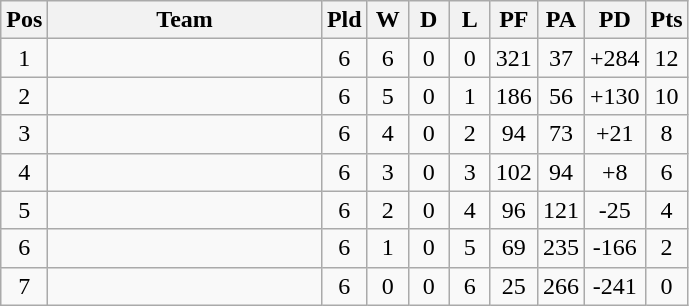<table class="wikitable" style="text-align:center">
<tr>
<th width=20 abbr="Position">Pos</th>
<th width=175>Team</th>
<th width=20 abbr="Played">Pld</th>
<th width=20 abbr="Won">W</th>
<th width=20 abbr="Drawn">D</th>
<th width=20 abbr="Lost">L</th>
<th width=20 abbr="Points for">PF</th>
<th width=20 abbr="Points against">PA</th>
<th width=25 abbr="Points difference">PD</th>
<th width=20 abbr="Points">Pts</th>
</tr>
<tr>
<td>1</td>
<td style="text-align:left"></td>
<td>6</td>
<td>6</td>
<td>0</td>
<td>0</td>
<td>321</td>
<td>37</td>
<td>+284</td>
<td>12</td>
</tr>
<tr>
<td>2</td>
<td style="text-align:left"></td>
<td>6</td>
<td>5</td>
<td>0</td>
<td>1</td>
<td>186</td>
<td>56</td>
<td>+130</td>
<td>10</td>
</tr>
<tr>
<td>3</td>
<td style="text-align:left"></td>
<td>6</td>
<td>4</td>
<td>0</td>
<td>2</td>
<td>94</td>
<td>73</td>
<td>+21</td>
<td>8</td>
</tr>
<tr>
<td>4</td>
<td style="text-align:left"></td>
<td>6</td>
<td>3</td>
<td>0</td>
<td>3</td>
<td>102</td>
<td>94</td>
<td>+8</td>
<td>6</td>
</tr>
<tr>
<td>5</td>
<td style="text-align:left"></td>
<td>6</td>
<td>2</td>
<td>0</td>
<td>4</td>
<td>96</td>
<td>121</td>
<td>-25</td>
<td>4</td>
</tr>
<tr>
<td>6</td>
<td style="text-align:left"></td>
<td>6</td>
<td>1</td>
<td>0</td>
<td>5</td>
<td>69</td>
<td>235</td>
<td>-166</td>
<td>2</td>
</tr>
<tr>
<td>7</td>
<td style="text-align:left"></td>
<td>6</td>
<td>0</td>
<td>0</td>
<td>6</td>
<td>25</td>
<td>266</td>
<td>-241</td>
<td>0</td>
</tr>
</table>
